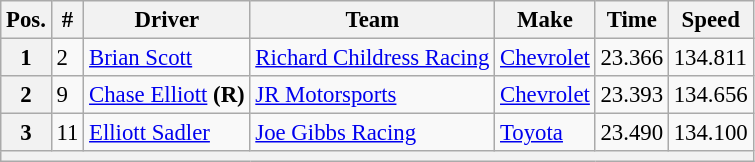<table class="wikitable" style="font-size:95%">
<tr>
<th>Pos.</th>
<th>#</th>
<th>Driver</th>
<th>Team</th>
<th>Make</th>
<th>Time</th>
<th>Speed</th>
</tr>
<tr>
<th>1</th>
<td>2</td>
<td><a href='#'>Brian Scott</a></td>
<td><a href='#'>Richard Childress Racing</a></td>
<td><a href='#'>Chevrolet</a></td>
<td>23.366</td>
<td>134.811</td>
</tr>
<tr>
<th>2</th>
<td>9</td>
<td><a href='#'>Chase Elliott</a> <strong>(R)</strong></td>
<td><a href='#'>JR Motorsports</a></td>
<td><a href='#'>Chevrolet</a></td>
<td>23.393</td>
<td>134.656</td>
</tr>
<tr>
<th>3</th>
<td>11</td>
<td><a href='#'>Elliott Sadler</a></td>
<td><a href='#'>Joe Gibbs Racing</a></td>
<td><a href='#'>Toyota</a></td>
<td>23.490</td>
<td>134.100</td>
</tr>
<tr>
<th colspan="7"></th>
</tr>
</table>
